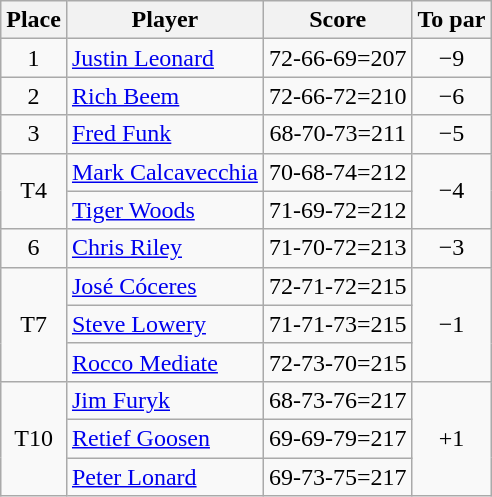<table class="wikitable">
<tr>
<th>Place</th>
<th>Player</th>
<th>Score</th>
<th>To par</th>
</tr>
<tr>
<td align=center>1</td>
<td> <a href='#'>Justin Leonard</a></td>
<td align=center>72-66-69=207</td>
<td align=center>−9</td>
</tr>
<tr>
<td align=center>2</td>
<td> <a href='#'>Rich Beem</a></td>
<td align=center>72-66-72=210</td>
<td align=center>−6</td>
</tr>
<tr>
<td align=center>3</td>
<td> <a href='#'>Fred Funk</a></td>
<td align=center>68-70-73=211</td>
<td align=center>−5</td>
</tr>
<tr>
<td rowspan="2" align=center>T4</td>
<td> <a href='#'>Mark Calcavecchia</a></td>
<td align=center>70-68-74=212</td>
<td rowspan="2" align=center>−4</td>
</tr>
<tr>
<td> <a href='#'>Tiger Woods</a></td>
<td align=center>71-69-72=212</td>
</tr>
<tr>
<td align=center>6</td>
<td> <a href='#'>Chris Riley</a></td>
<td align=center>71-70-72=213</td>
<td align=center>−3</td>
</tr>
<tr>
<td rowspan="3" align=center>T7</td>
<td> <a href='#'>José Cóceres</a></td>
<td align=center>72-71-72=215</td>
<td rowspan="3" align=center>−1</td>
</tr>
<tr>
<td> <a href='#'>Steve Lowery</a></td>
<td align=center>71-71-73=215</td>
</tr>
<tr>
<td> <a href='#'>Rocco Mediate</a></td>
<td align=center>72-73-70=215</td>
</tr>
<tr>
<td rowspan="3" align=center>T10</td>
<td> <a href='#'>Jim Furyk</a></td>
<td align=center>68-73-76=217</td>
<td rowspan="3" align=center>+1</td>
</tr>
<tr>
<td> <a href='#'>Retief Goosen</a></td>
<td align=center>69-69-79=217</td>
</tr>
<tr>
<td> <a href='#'>Peter Lonard</a></td>
<td align=center>69-73-75=217</td>
</tr>
</table>
